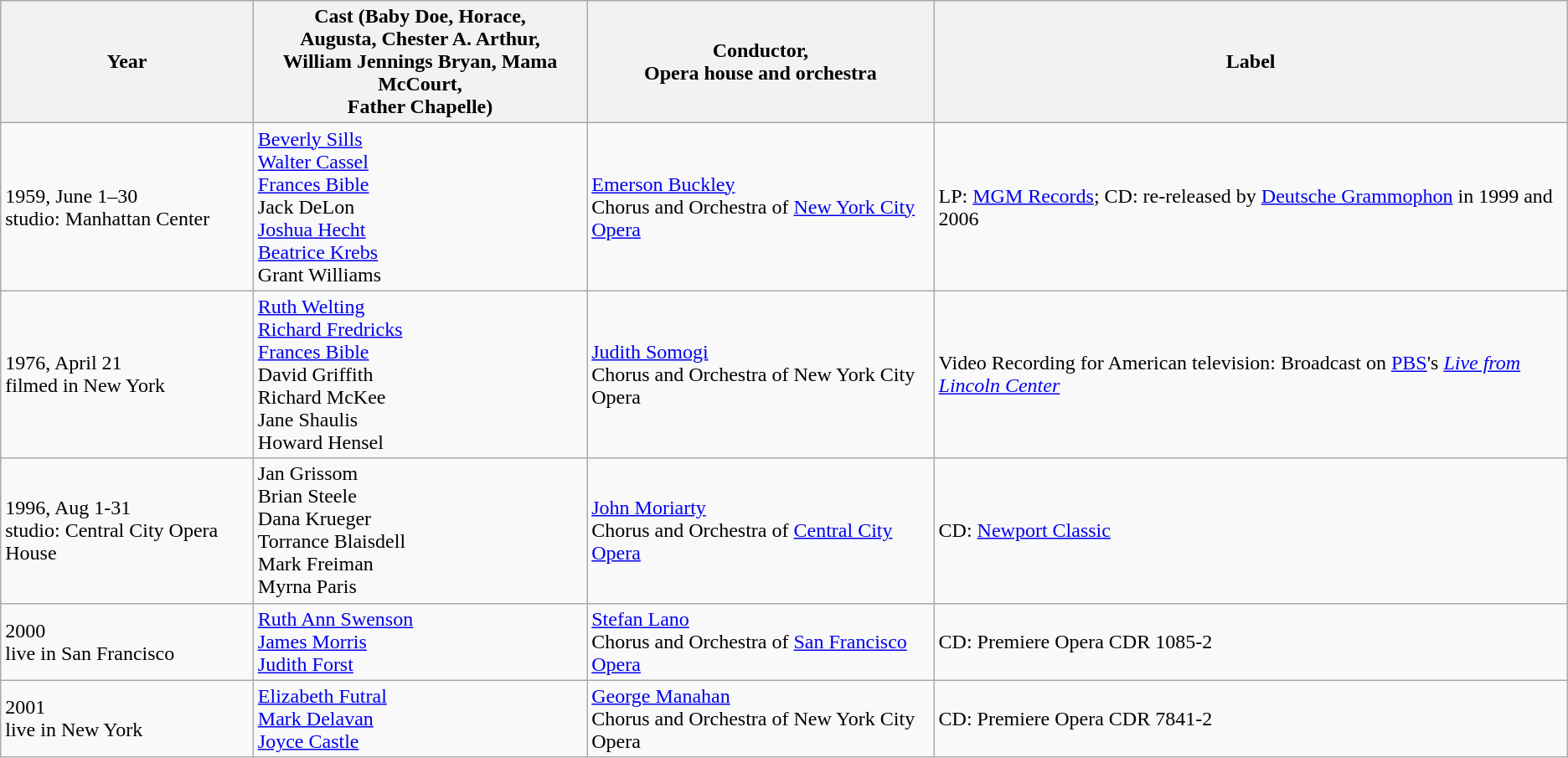<table class="wikitable">
<tr>
<th>Year</th>
<th>Cast (Baby Doe, Horace,<br>Augusta, Chester A. Arthur,<br>William Jennings Bryan, Mama McCourt,<br>Father Chapelle)</th>
<th>Conductor,<br>Opera house and orchestra</th>
<th>Label</th>
</tr>
<tr>
<td>1959, June 1–30<br>studio: Manhattan Center</td>
<td><a href='#'>Beverly Sills</a><br><a href='#'>Walter Cassel</a><br><a href='#'>Frances Bible</a><br>Jack DeLon<br><a href='#'>Joshua Hecht</a><br><a href='#'>Beatrice Krebs</a><br>Grant Williams</td>
<td><a href='#'>Emerson Buckley</a><br>Chorus and Orchestra of <a href='#'>New York City Opera</a></td>
<td>LP: <a href='#'>MGM Records</a>; CD: re-released by <a href='#'>Deutsche Grammophon</a> in  1999 and 2006</td>
</tr>
<tr>
<td>1976, April 21<br>filmed in New York</td>
<td><a href='#'>Ruth Welting</a><br><a href='#'>Richard Fredricks</a><br><a href='#'>Frances Bible</a><br>David Griffith<br>Richard McKee<br>Jane Shaulis<br>Howard Hensel</td>
<td><a href='#'>Judith Somogi</a><br>Chorus and Orchestra of New York City Opera</td>
<td>Video Recording for American television: Broadcast on <a href='#'>PBS</a>'s <em><a href='#'>Live from Lincoln Center</a></em></td>
</tr>
<tr>
<td>1996, Aug 1-31<br>studio: Central City Opera House</td>
<td>Jan Grissom<br>Brian Steele<br>Dana Krueger<br>Torrance Blaisdell<br>Mark Freiman<br>Myrna Paris</td>
<td><a href='#'>John Moriarty</a><br>Chorus and Orchestra of <a href='#'>Central City Opera</a></td>
<td>CD: <a href='#'>Newport Classic</a></td>
</tr>
<tr>
<td>2000<br>live in San Francisco</td>
<td><a href='#'>Ruth Ann Swenson</a><br><a href='#'>James Morris</a><br><a href='#'>Judith Forst</a></td>
<td><a href='#'>Stefan Lano</a><br>Chorus and Orchestra of <a href='#'>San Francisco Opera</a></td>
<td>CD: Premiere Opera CDR 1085-2</td>
</tr>
<tr>
<td>2001<br>live in New York</td>
<td><a href='#'>Elizabeth Futral</a><br><a href='#'>Mark Delavan</a><br><a href='#'>Joyce Castle</a></td>
<td><a href='#'>George Manahan</a><br>Chorus and Orchestra of New York City Opera</td>
<td>CD: Premiere Opera CDR 7841-2</td>
</tr>
</table>
